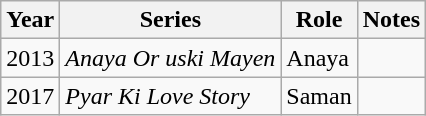<table class="wikitable">
<tr>
<th scope=row>Year</th>
<th scope=row>Series</th>
<th scope=row>Role</th>
<th scope=row>Notes</th>
</tr>
<tr>
<td>2013</td>
<td><em>Anaya Or uski Mayen</em></td>
<td>Anaya</td>
<td></td>
</tr>
<tr>
<td>2017</td>
<td><em>Pyar Ki Love Story</em></td>
<td>Saman</td>
<td></td>
</tr>
</table>
